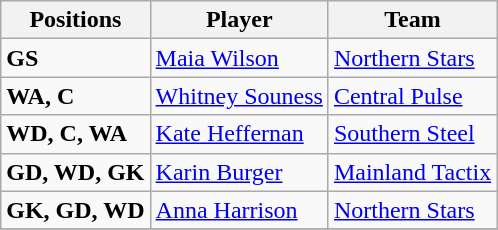<table class="wikitable collapsible">
<tr>
<th>Positions</th>
<th>Player</th>
<th>Team</th>
</tr>
<tr>
<td><strong>GS</strong></td>
<td><a href='#'>Maia Wilson</a></td>
<td><a href='#'>Northern Stars</a></td>
</tr>
<tr>
<td><strong>WA, C</strong></td>
<td><a href='#'>Whitney Souness</a></td>
<td><a href='#'>Central Pulse</a></td>
</tr>
<tr>
<td><strong>WD, C, WA</strong></td>
<td><a href='#'>Kate Heffernan</a></td>
<td><a href='#'>Southern Steel</a></td>
</tr>
<tr>
<td><strong>GD, WD, GK</strong></td>
<td><a href='#'>Karin Burger</a></td>
<td><a href='#'>Mainland Tactix</a></td>
</tr>
<tr>
<td><strong>GK, GD, WD</strong></td>
<td><a href='#'>Anna Harrison</a></td>
<td><a href='#'>Northern Stars</a></td>
</tr>
<tr>
</tr>
</table>
